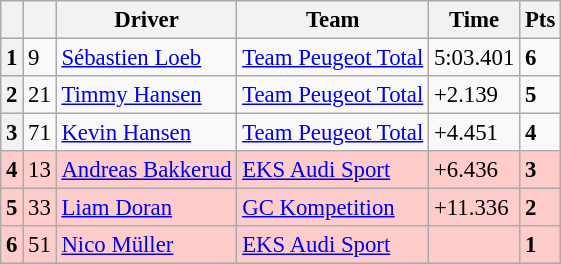<table class="wikitable" style="font-size:95%">
<tr>
<th></th>
<th></th>
<th>Driver</th>
<th>Team</th>
<th>Time</th>
<th>Pts</th>
</tr>
<tr>
<th>1</th>
<td>9</td>
<td> <a href='#'>Sébastien Loeb</a></td>
<td><a href='#'>Team Peugeot Total</a></td>
<td>5:03.401</td>
<td><strong>6</strong></td>
</tr>
<tr>
<th>2</th>
<td>21</td>
<td> <a href='#'>Timmy Hansen</a></td>
<td><a href='#'>Team Peugeot Total</a></td>
<td>+2.139</td>
<td><strong>5</strong></td>
</tr>
<tr>
<th>3</th>
<td>71</td>
<td> <a href='#'>Kevin Hansen</a></td>
<td><a href='#'>Team Peugeot Total</a></td>
<td>+4.451</td>
<td><strong>4</strong></td>
</tr>
<tr>
<th style="background:#ffcccc;">4</th>
<td style="background:#ffcccc;">13</td>
<td style="background:#ffcccc;"> <a href='#'>Andreas Bakkerud</a></td>
<td style="background:#ffcccc;"><a href='#'>EKS Audi Sport</a></td>
<td style="background:#ffcccc;">+6.436</td>
<td style="background:#ffcccc;"><strong>3</strong></td>
</tr>
<tr>
<th style="background:#ffcccc;">5</th>
<td style="background:#ffcccc;">33</td>
<td style="background:#ffcccc;"> <a href='#'>Liam Doran</a></td>
<td style="background:#ffcccc;"><a href='#'>GC Kompetition</a></td>
<td style="background:#ffcccc;">+11.336</td>
<td style="background:#ffcccc;"><strong>2</strong></td>
</tr>
<tr>
<th style="background:#ffcccc;">6</th>
<td style="background:#ffcccc;">51</td>
<td style="background:#ffcccc;"> <a href='#'>Nico Müller</a></td>
<td style="background:#ffcccc;"><a href='#'>EKS Audi Sport</a></td>
<td style="background:#ffcccc;"></td>
<td style="background:#ffcccc;"><strong>1</strong></td>
</tr>
</table>
